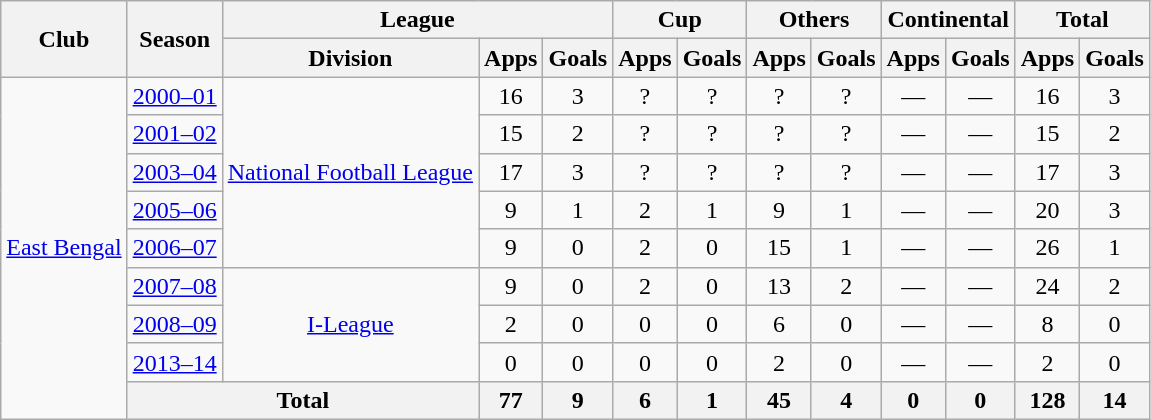<table class="wikitable" style="text-align: center;">
<tr>
<th rowspan="2">Club</th>
<th rowspan="2">Season</th>
<th colspan="3">League</th>
<th colspan="2">Cup</th>
<th colspan="2">Others</th>
<th colspan="2">Continental</th>
<th colspan="2">Total</th>
</tr>
<tr>
<th>Division</th>
<th>Apps</th>
<th>Goals</th>
<th>Apps</th>
<th>Goals</th>
<th>Apps</th>
<th>Goals</th>
<th>Apps</th>
<th>Goals</th>
<th>Apps</th>
<th>Goals</th>
</tr>
<tr>
<td rowspan="9"><a href='#'>East Bengal</a></td>
<td><a href='#'>2000–01</a></td>
<td rowspan="5"><a href='#'>National Football League</a></td>
<td>16</td>
<td>3</td>
<td>?</td>
<td>?</td>
<td>?</td>
<td>?</td>
<td>—</td>
<td>—</td>
<td>16</td>
<td>3</td>
</tr>
<tr>
<td><a href='#'>2001–02</a></td>
<td>15</td>
<td>2</td>
<td>?</td>
<td>?</td>
<td>?</td>
<td>?</td>
<td>—</td>
<td>—</td>
<td>15</td>
<td>2</td>
</tr>
<tr>
<td><a href='#'>2003–04</a></td>
<td>17</td>
<td>3</td>
<td>?</td>
<td>?</td>
<td>?</td>
<td>?</td>
<td>—</td>
<td>—</td>
<td>17</td>
<td>3</td>
</tr>
<tr>
<td><a href='#'>2005–06</a></td>
<td>9</td>
<td>1</td>
<td>2</td>
<td>1</td>
<td>9</td>
<td>1</td>
<td>—</td>
<td>—</td>
<td>20</td>
<td>3</td>
</tr>
<tr>
<td><a href='#'>2006–07</a></td>
<td>9</td>
<td>0</td>
<td>2</td>
<td>0</td>
<td>15</td>
<td>1</td>
<td>—</td>
<td>—</td>
<td>26</td>
<td>1</td>
</tr>
<tr>
<td><a href='#'>2007–08</a></td>
<td rowspan="3"><a href='#'>I-League</a></td>
<td>9</td>
<td>0</td>
<td>2</td>
<td>0</td>
<td>13</td>
<td>2</td>
<td>—</td>
<td>—</td>
<td>24</td>
<td>2</td>
</tr>
<tr>
<td><a href='#'>2008–09</a></td>
<td>2</td>
<td>0</td>
<td>0</td>
<td>0</td>
<td>6</td>
<td>0</td>
<td>—</td>
<td>—</td>
<td>8</td>
<td>0</td>
</tr>
<tr>
<td><a href='#'>2013–14</a></td>
<td>0</td>
<td>0</td>
<td>0</td>
<td>0</td>
<td>2</td>
<td>0</td>
<td>—</td>
<td>—</td>
<td>2</td>
<td>0</td>
</tr>
<tr>
<th colspan="2">Total</th>
<th>77</th>
<th>9</th>
<th>6</th>
<th>1</th>
<th>45</th>
<th>4</th>
<th>0</th>
<th>0</th>
<th>128</th>
<th>14</th>
</tr>
</table>
